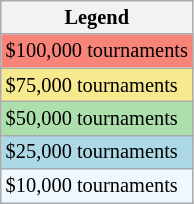<table class=wikitable style="font-size:85%">
<tr>
<th>Legend</th>
</tr>
<tr style="background:#f88379;">
<td>$100,000 tournaments</td>
</tr>
<tr style="background:#f7e98e;">
<td>$75,000 tournaments</td>
</tr>
<tr style="background:#addfad;">
<td>$50,000 tournaments</td>
</tr>
<tr style="background:lightblue;">
<td>$25,000 tournaments</td>
</tr>
<tr style="background:#f0f8ff;">
<td>$10,000 tournaments</td>
</tr>
</table>
